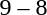<table style="text-align:center">
<tr>
<th width=200></th>
<th width=100></th>
<th width=200></th>
</tr>
<tr>
<td align=right><strong></strong></td>
<td>9 – 8</td>
<td align=left></td>
</tr>
</table>
